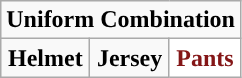<table class="wikitable" style="display: inline-table;">
<tr>
<td align="center" Colspan="3"><strong>Uniform Combination</strong></td>
</tr>
<tr align="center">
<td><strong>Helmet</strong></td>
<td><strong>Jersey</strong></td>
<td style="background:white; color:#841617"><strong>Pants</strong></td>
</tr>
</table>
